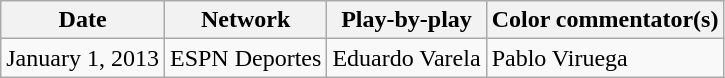<table class="wikitable">
<tr>
<th>Date</th>
<th>Network</th>
<th>Play-by-play</th>
<th>Color commentator(s)</th>
</tr>
<tr>
<td>January 1, 2013</td>
<td>ESPN Deportes</td>
<td>Eduardo Varela</td>
<td>Pablo Viruega</td>
</tr>
</table>
